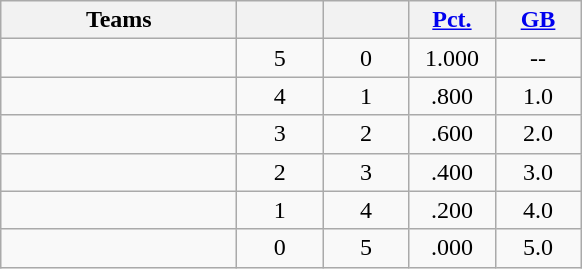<table class="wikitable" style="text-align:center;">
<tr>
<th width="150px">Teams</th>
<th width="50px"></th>
<th width="50px"></th>
<th width="50px"><a href='#'>Pct.</a></th>
<th width="50px"><a href='#'>GB</a></th>
</tr>
<tr style="background-color:">
<td align="left"></td>
<td>5</td>
<td>0</td>
<td>1.000</td>
<td>--</td>
</tr>
<tr style="background-color:">
<td align="left"></td>
<td>4</td>
<td>1</td>
<td>.800</td>
<td>1.0</td>
</tr>
<tr style="background-color:">
<td align="left"></td>
<td>3</td>
<td>2</td>
<td>.600</td>
<td>2.0</td>
</tr>
<tr style="background-color:">
<td align="left"></td>
<td>2</td>
<td>3</td>
<td>.400</td>
<td>3.0</td>
</tr>
<tr style="background-color:">
<td align="left"></td>
<td>1</td>
<td>4</td>
<td>.200</td>
<td>4.0</td>
</tr>
<tr style="background-color:">
<td align="left"></td>
<td>0</td>
<td>5</td>
<td>.000</td>
<td>5.0</td>
</tr>
</table>
